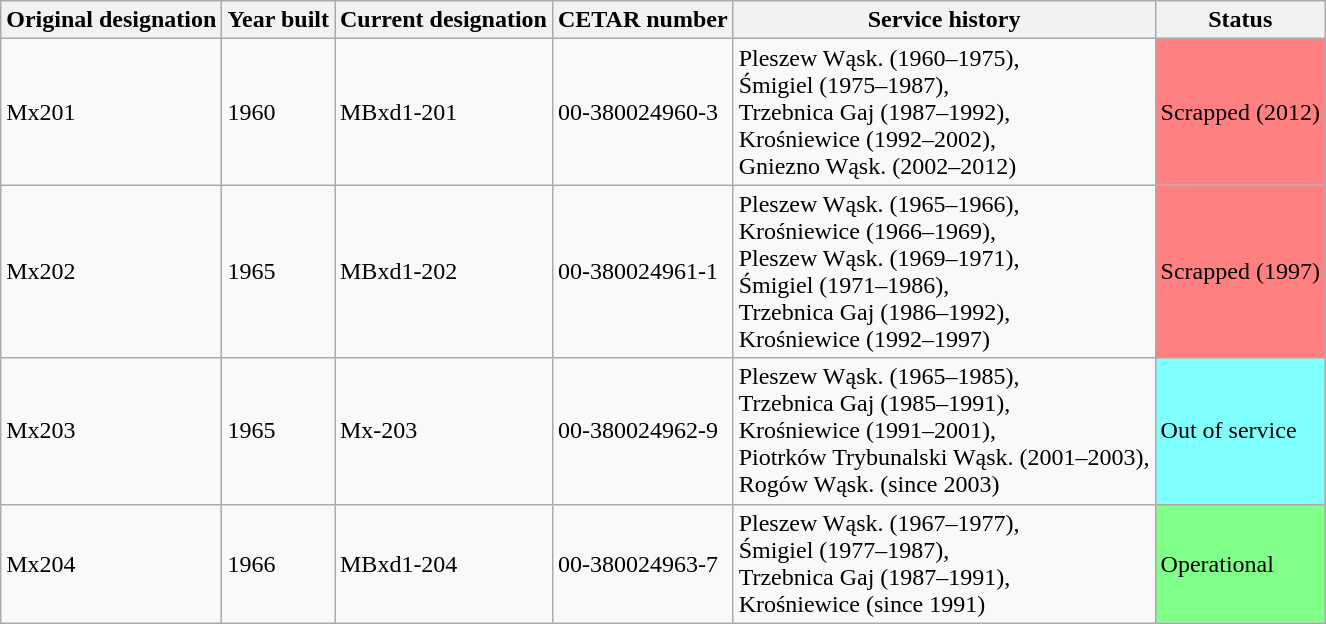<table class="wikitable">
<tr>
<th>Original designation</th>
<th>Year built</th>
<th>Current designation</th>
<th>CETAR number</th>
<th>Service history</th>
<th>Status</th>
</tr>
<tr>
<td>Mx201</td>
<td>1960</td>
<td>MBxd1-201</td>
<td>00-380024960-3</td>
<td>Pleszew Wąsk. (1960–1975),<br>Śmigiel (1975–1987),<br>Trzebnica Gaj (1987–1992),<br>Krośniewice (1992–2002),<br>Gniezno Wąsk. (2002–2012)</td>
<td style="background-color:#FF8080;">Scrapped (2012)</td>
</tr>
<tr>
<td>Mx202</td>
<td>1965</td>
<td>MBxd1-202</td>
<td>00-380024961-1</td>
<td>Pleszew Wąsk. (1965–1966),<br>Krośniewice (1966–1969),<br>Pleszew Wąsk. (1969–1971),<br>Śmigiel (1971–1986),<br>Trzebnica Gaj (1986–1992),<br>Krośniewice (1992–1997)</td>
<td style="background-color:#FF8080;">Scrapped (1997)</td>
</tr>
<tr>
<td>Mx203</td>
<td>1965</td>
<td>Mx-203</td>
<td>00-380024962-9</td>
<td>Pleszew Wąsk. (1965–1985),<br>Trzebnica Gaj (1985–1991),<br>Krośniewice (1991–2001),<br>Piotrków Trybunalski Wąsk. (2001–2003),<br>Rogów Wąsk. (since 2003)</td>
<td style="background-color:#80FFFF;">Out of service</td>
</tr>
<tr>
<td>Mx204</td>
<td>1966</td>
<td>MBxd1-204</td>
<td>00-380024963-7</td>
<td>Pleszew Wąsk. (1967–1977),<br>Śmigiel (1977–1987),<br>Trzebnica Gaj (1987–1991),<br>Krośniewice (since 1991)</td>
<td style="background-color:#80FF89;">Operational</td>
</tr>
</table>
